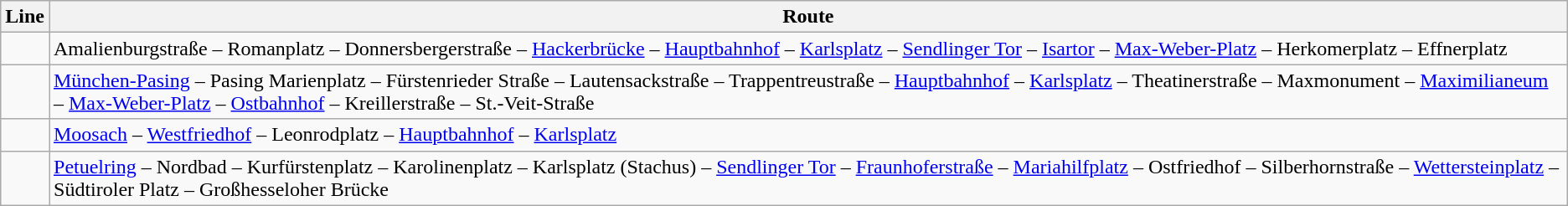<table class="wikitable">
<tr>
<th>Line</th>
<th>Route</th>
</tr>
<tr>
<td></td>
<td>Amalienburgstraße – Romanplatz – Donnersbergerstraße – <a href='#'>Hackerbrücke</a>  – <a href='#'>Hauptbahnhof</a>      – <a href='#'>Karlsplatz</a>     – <a href='#'>Sendlinger Tor</a>     – <a href='#'>Isartor</a>  – <a href='#'>Max-Weber-Platz</a>   – Herkomerplatz – Effnerplatz</td>
</tr>
<tr>
<td></td>
<td><a href='#'>München-Pasing</a>      – Pasing Marienplatz – Fürstenrieder Straße – Lautensackstraße – Trappentreustraße – <a href='#'>Hauptbahnhof</a>      – <a href='#'>Karlsplatz</a>    – Theatinerstraße  – Maxmonument – <a href='#'>Maximilianeum</a> – <a href='#'>Max-Weber-Platz</a>   – <a href='#'>Ostbahnhof</a>   – Kreillerstraße  – St.-Veit-Straße</td>
</tr>
<tr>
<td></td>
<td><a href='#'>Moosach</a>   – <a href='#'>Westfriedhof</a>  – Leonrodplatz – <a href='#'>Hauptbahnhof</a>      – <a href='#'>Karlsplatz</a>   </td>
</tr>
<tr>
<td></td>
<td><a href='#'>Petuelring</a>  – Nordbad – Kurfürstenplatz – Karolinenplatz – Karlsplatz (Stachus) – <a href='#'>Sendlinger Tor</a>     – <a href='#'>Fraunhoferstraße</a>   – <a href='#'>Mariahilfplatz</a> – Ostfriedhof – Silberhornstraße  – <a href='#'>Wettersteinplatz</a>  – Südtiroler Platz – Großhesseloher Brücke</td>
</tr>
</table>
